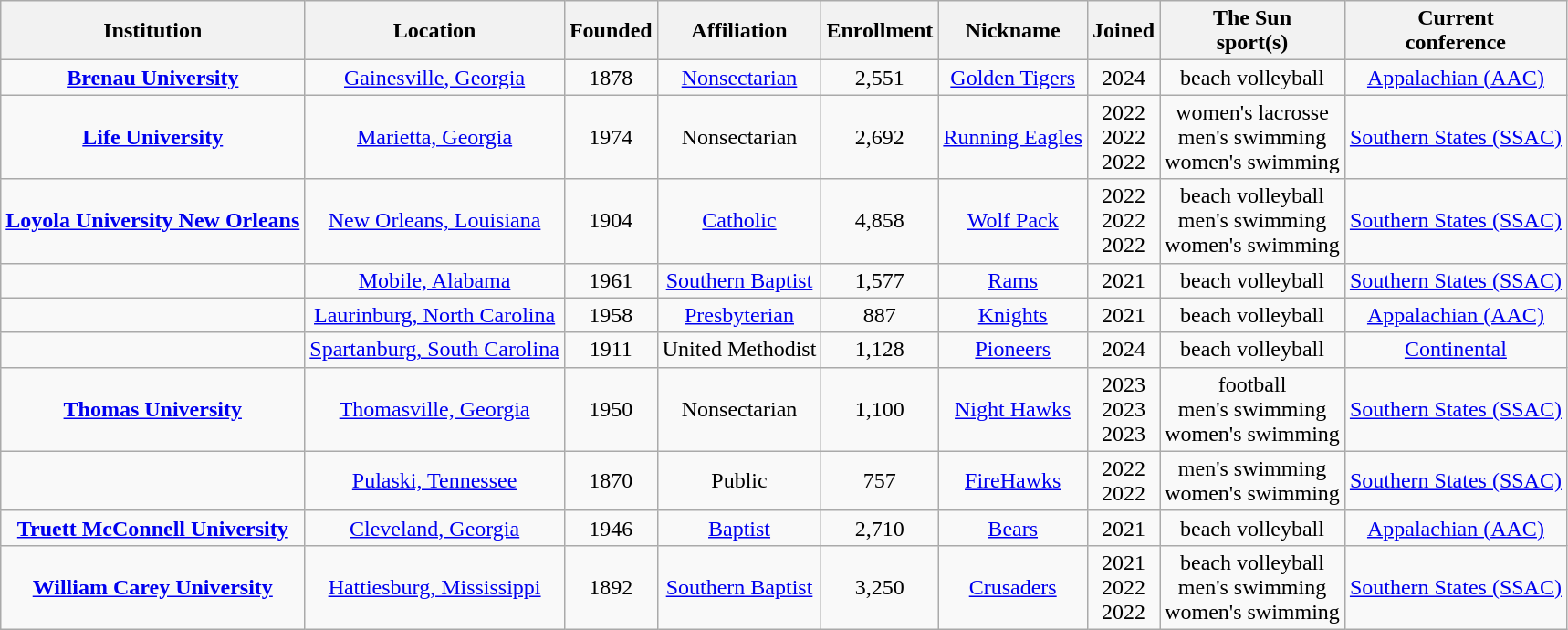<table class="wikitable sortable" style="text-align:center">
<tr>
<th>Institution</th>
<th>Location</th>
<th>Founded</th>
<th>Affiliation</th>
<th>Enrollment</th>
<th>Nickname</th>
<th>Joined</th>
<th>The Sun<br>sport(s)</th>
<th>Current<br>conference</th>
</tr>
<tr>
<td><strong><a href='#'>Brenau University</a></strong></td>
<td><a href='#'>Gainesville, Georgia</a></td>
<td>1878</td>
<td><a href='#'>Nonsectarian</a></td>
<td>2,551</td>
<td><a href='#'>Golden Tigers</a></td>
<td>2024</td>
<td>beach volleyball</td>
<td><a href='#'>Appalachian (AAC)</a></td>
</tr>
<tr>
<td><strong><a href='#'>Life University</a></strong></td>
<td><a href='#'>Marietta, Georgia</a></td>
<td>1974</td>
<td>Nonsectarian</td>
<td>2,692</td>
<td><a href='#'>Running Eagles</a></td>
<td>2022<br>2022<br>2022</td>
<td>women's lacrosse<br>men's swimming<br>women's swimming</td>
<td><a href='#'>Southern States (SSAC)</a></td>
</tr>
<tr>
<td><strong><a href='#'>Loyola University New Orleans</a></strong></td>
<td><a href='#'>New Orleans, Louisiana</a></td>
<td>1904</td>
<td><a href='#'>Catholic</a> </td>
<td>4,858</td>
<td><a href='#'>Wolf Pack</a></td>
<td>2022<br>2022<br>2022</td>
<td>beach volleyball<br>men's swimming<br>women's swimming</td>
<td><a href='#'>Southern States (SSAC)</a></td>
</tr>
<tr>
<td></td>
<td><a href='#'>Mobile, Alabama</a></td>
<td>1961</td>
<td><a href='#'>Southern Baptist</a></td>
<td>1,577</td>
<td><a href='#'>Rams</a></td>
<td>2021</td>
<td>beach volleyball</td>
<td><a href='#'>Southern States (SSAC)</a></td>
</tr>
<tr>
<td></td>
<td><a href='#'>Laurinburg, North Carolina</a></td>
<td>1958</td>
<td><a href='#'>Presbyterian</a><br></td>
<td>887</td>
<td><a href='#'>Knights</a></td>
<td>2021</td>
<td>beach volleyball</td>
<td><a href='#'>Appalachian (AAC)</a></td>
</tr>
<tr>
<td></td>
<td><a href='#'>Spartanburg, South Carolina</a></td>
<td>1911</td>
<td>United Methodist</td>
<td>1,128</td>
<td><a href='#'>Pioneers</a></td>
<td>2024</td>
<td>beach volleyball</td>
<td><a href='#'>Continental</a></td>
</tr>
<tr>
<td><strong><a href='#'>Thomas University</a></strong></td>
<td><a href='#'>Thomasville, Georgia</a></td>
<td>1950</td>
<td>Nonsectarian</td>
<td>1,100</td>
<td><a href='#'>Night Hawks</a></td>
<td>2023<br>2023<br>2023</td>
<td>football<br>men's swimming<br>women's swimming</td>
<td><a href='#'>Southern States (SSAC)</a></td>
</tr>
<tr>
<td></td>
<td><a href='#'>Pulaski, Tennessee</a></td>
<td>1870</td>
<td>Public</td>
<td>757</td>
<td><a href='#'>FireHawks</a></td>
<td>2022<br>2022</td>
<td>men's swimming<br>women's swimming</td>
<td><a href='#'>Southern States (SSAC)</a></td>
</tr>
<tr>
<td><strong><a href='#'>Truett McConnell University</a></strong></td>
<td><a href='#'>Cleveland, Georgia</a></td>
<td>1946</td>
<td><a href='#'>Baptist</a></td>
<td>2,710</td>
<td><a href='#'>Bears</a></td>
<td>2021</td>
<td>beach volleyball</td>
<td><a href='#'>Appalachian (AAC)</a></td>
</tr>
<tr>
<td><strong><a href='#'>William Carey University</a></strong></td>
<td><a href='#'>Hattiesburg, Mississippi</a></td>
<td>1892</td>
<td><a href='#'>Southern Baptist</a></td>
<td>3,250</td>
<td><a href='#'>Crusaders</a></td>
<td>2021<br>2022<br>2022</td>
<td>beach volleyball<br>men's swimming<br>women's swimming</td>
<td><a href='#'>Southern States (SSAC)</a></td>
</tr>
</table>
